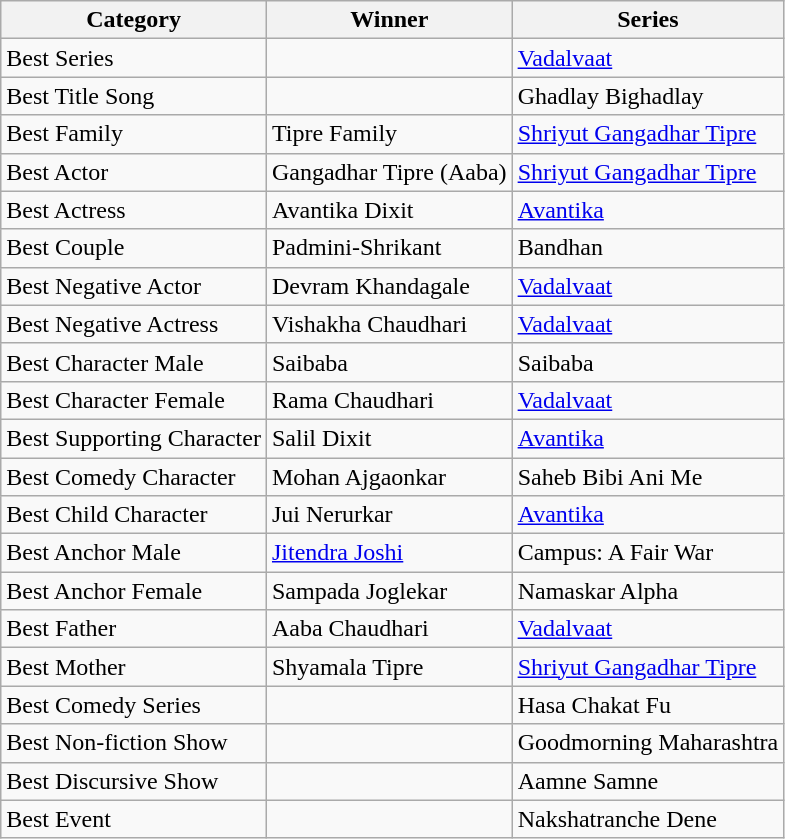<table class="wikitable sortable">
<tr>
<th>Category</th>
<th>Winner</th>
<th>Series</th>
</tr>
<tr>
<td>Best Series</td>
<td></td>
<td><a href='#'>Vadalvaat</a></td>
</tr>
<tr>
<td>Best Title Song</td>
<td></td>
<td>Ghadlay Bighadlay</td>
</tr>
<tr>
<td>Best Family</td>
<td>Tipre Family</td>
<td><a href='#'>Shriyut Gangadhar Tipre</a></td>
</tr>
<tr>
<td>Best Actor</td>
<td>Gangadhar Tipre (Aaba)</td>
<td><a href='#'>Shriyut Gangadhar Tipre</a></td>
</tr>
<tr>
<td>Best Actress</td>
<td>Avantika Dixit</td>
<td><a href='#'>Avantika</a></td>
</tr>
<tr>
<td>Best Couple</td>
<td>Padmini-Shrikant</td>
<td>Bandhan</td>
</tr>
<tr>
<td>Best Negative Actor</td>
<td>Devram Khandagale</td>
<td><a href='#'>Vadalvaat</a></td>
</tr>
<tr>
<td>Best Negative Actress</td>
<td>Vishakha Chaudhari</td>
<td><a href='#'>Vadalvaat</a></td>
</tr>
<tr>
<td>Best Character Male</td>
<td>Saibaba</td>
<td>Saibaba</td>
</tr>
<tr>
<td>Best Character Female</td>
<td>Rama Chaudhari</td>
<td><a href='#'>Vadalvaat</a></td>
</tr>
<tr>
<td>Best Supporting Character</td>
<td>Salil Dixit</td>
<td><a href='#'>Avantika</a></td>
</tr>
<tr>
<td>Best Comedy Character</td>
<td>Mohan Ajgaonkar</td>
<td>Saheb Bibi Ani Me</td>
</tr>
<tr>
<td>Best Child Character</td>
<td>Jui Nerurkar</td>
<td><a href='#'>Avantika</a></td>
</tr>
<tr>
<td>Best Anchor Male</td>
<td><a href='#'>Jitendra Joshi</a></td>
<td>Campus: A Fair War</td>
</tr>
<tr>
<td>Best Anchor Female</td>
<td>Sampada Joglekar</td>
<td>Namaskar Alpha</td>
</tr>
<tr>
<td>Best Father</td>
<td>Aaba Chaudhari</td>
<td><a href='#'>Vadalvaat</a></td>
</tr>
<tr>
<td>Best Mother</td>
<td>Shyamala Tipre</td>
<td><a href='#'>Shriyut Gangadhar Tipre</a></td>
</tr>
<tr>
<td>Best Comedy Series</td>
<td></td>
<td>Hasa Chakat Fu</td>
</tr>
<tr>
<td>Best Non-fiction Show</td>
<td></td>
<td>Goodmorning Maharashtra</td>
</tr>
<tr>
<td>Best Discursive Show</td>
<td></td>
<td>Aamne Samne</td>
</tr>
<tr>
<td>Best Event</td>
<td></td>
<td>Nakshatranche Dene</td>
</tr>
</table>
